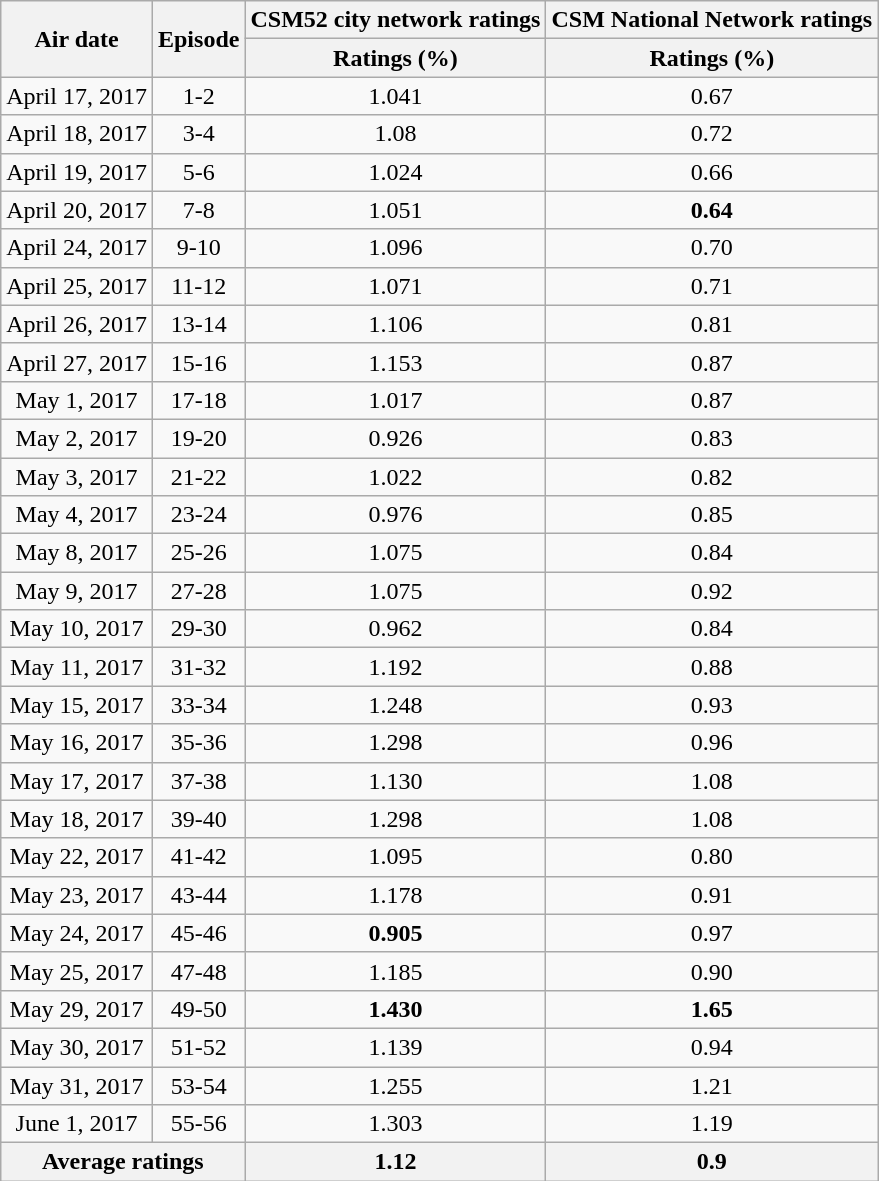<table class="wikitable sortable mw-collapsible jquery-tablesorter" style="text-align:center">
<tr>
<th rowspan="2">Air date</th>
<th rowspan="2">Episode</th>
<th colspan="1">CSM52 city network ratings</th>
<th colspan="1">CSM National Network ratings</th>
</tr>
<tr>
<th>Ratings (%)</th>
<th>Ratings (%)</th>
</tr>
<tr>
<td>April 17, 2017</td>
<td>1-2</td>
<td>1.041</td>
<td>0.67</td>
</tr>
<tr>
<td>April 18, 2017</td>
<td>3-4</td>
<td>1.08</td>
<td>0.72</td>
</tr>
<tr>
<td>April 19, 2017</td>
<td>5-6</td>
<td>1.024</td>
<td>0.66</td>
</tr>
<tr>
<td>April 20, 2017</td>
<td>7-8</td>
<td>1.051</td>
<td><strong><span>0.64</span></strong></td>
</tr>
<tr>
<td>April 24, 2017</td>
<td>9-10</td>
<td>1.096</td>
<td>0.70</td>
</tr>
<tr>
<td>April 25, 2017</td>
<td>11-12</td>
<td>1.071</td>
<td>0.71</td>
</tr>
<tr>
<td>April 26, 2017</td>
<td>13-14</td>
<td>1.106</td>
<td>0.81</td>
</tr>
<tr>
<td>April 27, 2017</td>
<td>15-16</td>
<td>1.153</td>
<td>0.87</td>
</tr>
<tr>
<td>May 1, 2017</td>
<td>17-18</td>
<td>1.017</td>
<td>0.87</td>
</tr>
<tr>
<td>May 2, 2017</td>
<td>19-20</td>
<td>0.926</td>
<td>0.83</td>
</tr>
<tr>
<td>May 3, 2017</td>
<td>21-22</td>
<td>1.022</td>
<td>0.82</td>
</tr>
<tr>
<td>May 4, 2017</td>
<td>23-24</td>
<td>0.976</td>
<td>0.85</td>
</tr>
<tr>
<td>May 8, 2017</td>
<td>25-26</td>
<td>1.075</td>
<td>0.84</td>
</tr>
<tr>
<td>May 9, 2017</td>
<td>27-28</td>
<td>1.075</td>
<td>0.92</td>
</tr>
<tr>
<td>May 10, 2017</td>
<td>29-30</td>
<td>0.962</td>
<td>0.84</td>
</tr>
<tr>
<td>May 11, 2017</td>
<td>31-32</td>
<td>1.192</td>
<td>0.88</td>
</tr>
<tr>
<td>May 15, 2017</td>
<td>33-34</td>
<td>1.248</td>
<td>0.93</td>
</tr>
<tr>
<td>May 16, 2017</td>
<td>35-36</td>
<td>1.298</td>
<td>0.96</td>
</tr>
<tr>
<td>May 17, 2017</td>
<td>37-38</td>
<td>1.130</td>
<td>1.08</td>
</tr>
<tr>
<td>May 18, 2017</td>
<td>39-40</td>
<td>1.298</td>
<td>1.08</td>
</tr>
<tr>
<td>May 22, 2017</td>
<td>41-42</td>
<td>1.095</td>
<td>0.80</td>
</tr>
<tr>
<td>May 23, 2017</td>
<td>43-44</td>
<td>1.178</td>
<td>0.91</td>
</tr>
<tr>
<td>May 24, 2017</td>
<td>45-46</td>
<td><strong><span>0.905</span></strong></td>
<td>0.97</td>
</tr>
<tr>
<td>May 25, 2017</td>
<td>47-48</td>
<td>1.185</td>
<td>0.90</td>
</tr>
<tr>
<td>May 29, 2017</td>
<td>49-50</td>
<td><strong><span>1.430</span></strong></td>
<td><strong><span>1.65</span></strong></td>
</tr>
<tr>
<td>May 30, 2017</td>
<td>51-52</td>
<td>1.139</td>
<td>0.94</td>
</tr>
<tr>
<td>May 31, 2017</td>
<td>53-54</td>
<td>1.255</td>
<td>1.21</td>
</tr>
<tr>
<td>June 1, 2017</td>
<td>55-56</td>
<td>1.303</td>
<td>1.19</td>
</tr>
<tr>
<th colspan="2" rowspan="1">Average ratings</th>
<th>1.12</th>
<th rowspan="1">0.9</th>
</tr>
</table>
